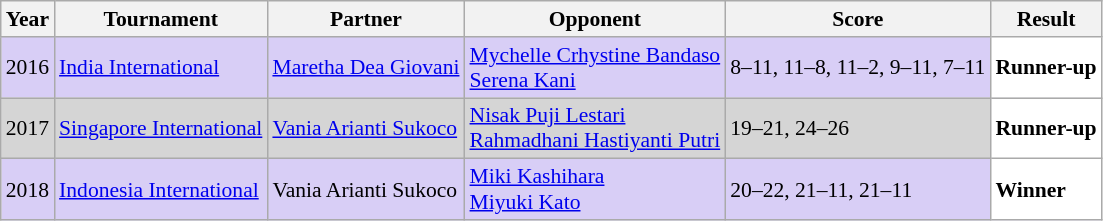<table class="sortable wikitable" style="font-size: 90%;">
<tr>
<th>Year</th>
<th>Tournament</th>
<th>Partner</th>
<th>Opponent</th>
<th>Score</th>
<th>Result</th>
</tr>
<tr style="background:#D8CEF6">
<td align="center">2016</td>
<td align="left"><a href='#'>India International</a></td>
<td align="left"> <a href='#'>Maretha Dea Giovani</a></td>
<td align="left"> <a href='#'>Mychelle Crhystine Bandaso</a> <br>  <a href='#'>Serena Kani</a></td>
<td align="left">8–11, 11–8, 11–2, 9–11, 7–11</td>
<td style="text-align:left; background:white"> <strong>Runner-up</strong></td>
</tr>
<tr style="background:#D5D5D5">
<td align="center">2017</td>
<td align="left"><a href='#'>Singapore International</a></td>
<td align="left"> <a href='#'>Vania Arianti Sukoco</a></td>
<td align="left"> <a href='#'>Nisak Puji Lestari</a> <br>  <a href='#'>Rahmadhani Hastiyanti Putri</a></td>
<td align="left">19–21, 24–26</td>
<td style="text-align:left; background:white"> <strong>Runner-up</strong></td>
</tr>
<tr style="background:#D8CEF6">
<td align="center">2018</td>
<td align="left"><a href='#'>Indonesia International</a></td>
<td align="left"> Vania Arianti Sukoco</td>
<td align="left"> <a href='#'>Miki Kashihara</a> <br>  <a href='#'>Miyuki Kato</a></td>
<td align="left">20–22, 21–11, 21–11</td>
<td style="text-align:left; background:white"> <strong>Winner</strong></td>
</tr>
</table>
